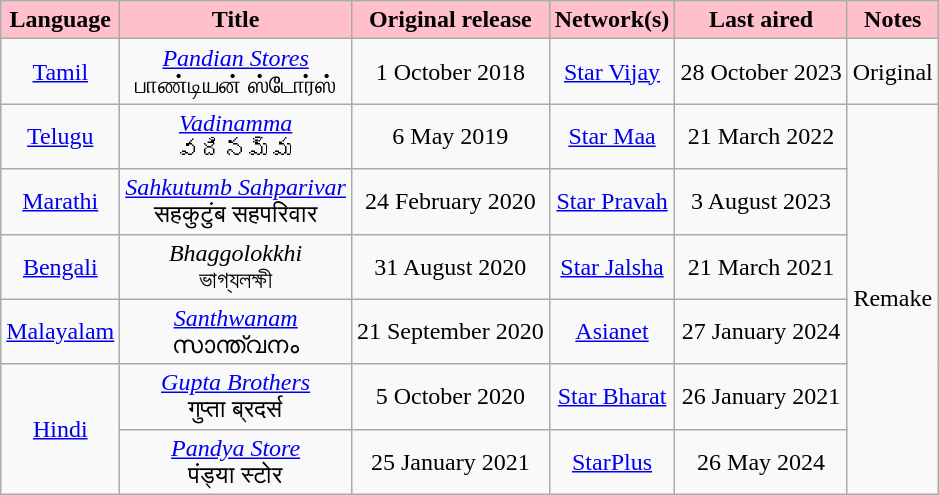<table class="wikitable" style="text-align:center;">
<tr>
<th style="background:Pink;">Language</th>
<th style="background:Pink;">Title</th>
<th style="background:Pink;">Original release</th>
<th style="background:Pink;">Network(s)</th>
<th style="background:Pink;">Last aired</th>
<th style="background:Pink;">Notes</th>
</tr>
<tr>
<td><a href='#'>Tamil</a></td>
<td><em><a href='#'>Pandian Stores</a></em> <br> பாண்டியன் ஸ்டோர்ஸ்</td>
<td>1 October 2018</td>
<td><a href='#'>Star Vijay</a></td>
<td>28 October 2023</td>
<td>Original</td>
</tr>
<tr>
<td><a href='#'>Telugu</a></td>
<td><em><a href='#'>Vadinamma</a></em> <br> వదినమ్మ</td>
<td>6 May 2019</td>
<td><a href='#'>Star Maa</a></td>
<td>21 March 2022</td>
<td rowspan="6">Remake</td>
</tr>
<tr>
<td><a href='#'>Marathi</a></td>
<td><em><a href='#'>Sahkutumb Sahparivar</a></em> <br> सहकुटुंब सहपरिवार</td>
<td>24 February 2020</td>
<td><a href='#'>Star Pravah</a></td>
<td>3 August 2023</td>
</tr>
<tr>
<td><a href='#'>Bengali</a></td>
<td><em>Bhaggolokkhi</em> <br> ভাগ্যলক্ষী</td>
<td>31 August 2020</td>
<td><a href='#'>Star Jalsha</a></td>
<td>21 March 2021</td>
</tr>
<tr>
<td><a href='#'>Malayalam</a></td>
<td><em><a href='#'>Santhwanam</a></em> <br> സാന്ത്വനം</td>
<td>21 September 2020</td>
<td><a href='#'>Asianet</a></td>
<td>27 January 2024</td>
</tr>
<tr>
<td rowspan="2"><a href='#'>Hindi</a></td>
<td><em><a href='#'>Gupta Brothers</a></em> <br> गुप्ता ब्रदर्स</td>
<td>5 October 2020</td>
<td><a href='#'>Star Bharat</a></td>
<td>26 January 2021</td>
</tr>
<tr>
<td><em><a href='#'>Pandya Store</a></em> <br> पंड्या स्टोर</td>
<td>25 January 2021</td>
<td><a href='#'>StarPlus</a></td>
<td>26 May 2024</td>
</tr>
</table>
